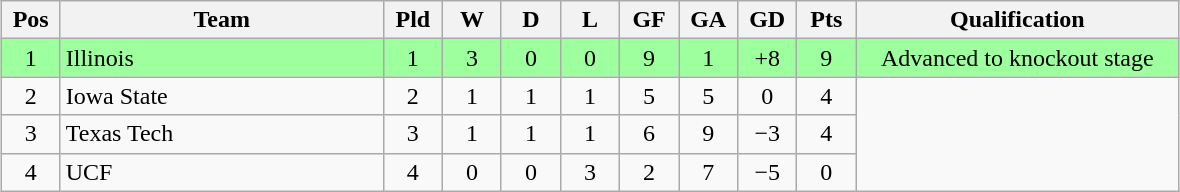<table class="wikitable" style="text-align:center; margin: 1em auto">
<tr>
<th style="width:2em">Pos</th>
<th style="width:13em">Team</th>
<th style="width:2em">Pld</th>
<th style="width:2em">W</th>
<th style="width:2em">D</th>
<th style="width:2em">L</th>
<th style="width:2em">GF</th>
<th style="width:2em">GA</th>
<th style="width:2em">GD</th>
<th style="width:2em">Pts</th>
<th style="width:13em">Qualification</th>
</tr>
<tr bgcolor="#9eff9e">
<td>1</td>
<td style="text-align:left">Illinois</td>
<td>1</td>
<td>3</td>
<td>0</td>
<td>0</td>
<td>9</td>
<td>1</td>
<td>+8</td>
<td>9</td>
<td>Advanced to knockout stage</td>
</tr>
<tr>
<td>2</td>
<td style="text-align:left">Iowa State</td>
<td>2</td>
<td>1</td>
<td>1</td>
<td>1</td>
<td>5</td>
<td>5</td>
<td>0</td>
<td>4</td>
<td rowspan="3"></td>
</tr>
<tr>
<td>3</td>
<td style="text-align:left">Texas Tech</td>
<td>3</td>
<td>1</td>
<td>1</td>
<td>1</td>
<td>6</td>
<td>9</td>
<td>−3</td>
<td>4</td>
</tr>
<tr>
<td>4</td>
<td style="text-align:left">UCF</td>
<td>4</td>
<td>0</td>
<td>0</td>
<td>3</td>
<td>2</td>
<td>7</td>
<td>−5</td>
<td>0</td>
</tr>
</table>
